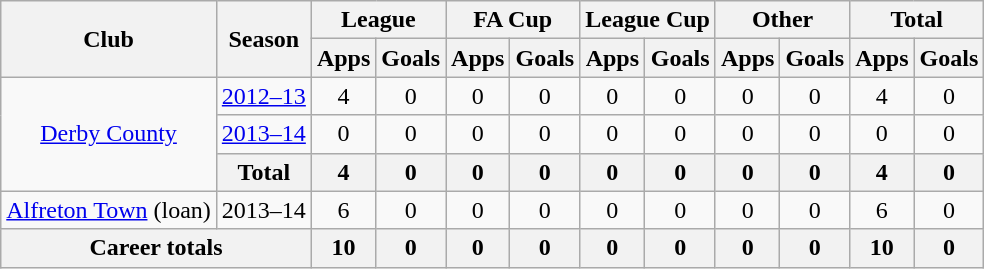<table class="wikitable" style="text-align: center;">
<tr>
<th rowspan="2">Club</th>
<th rowspan="2">Season</th>
<th colspan="2">League</th>
<th colspan="2">FA Cup</th>
<th colspan="2">League Cup</th>
<th colspan="2">Other</th>
<th colspan="2">Total</th>
</tr>
<tr>
<th>Apps</th>
<th>Goals</th>
<th>Apps</th>
<th>Goals</th>
<th>Apps</th>
<th>Goals</th>
<th>Apps</th>
<th>Goals</th>
<th>Apps</th>
<th>Goals</th>
</tr>
<tr>
<td rowspan="3" valign="center"><a href='#'>Derby County</a></td>
<td><a href='#'>2012–13</a></td>
<td>4</td>
<td>0</td>
<td>0</td>
<td>0</td>
<td>0</td>
<td>0</td>
<td>0</td>
<td>0</td>
<td>4</td>
<td>0</td>
</tr>
<tr>
<td><a href='#'>2013–14</a></td>
<td>0</td>
<td>0</td>
<td>0</td>
<td>0</td>
<td>0</td>
<td>0</td>
<td>0</td>
<td>0</td>
<td>0</td>
<td>0</td>
</tr>
<tr>
<th>Total</th>
<th>4</th>
<th>0</th>
<th>0</th>
<th>0</th>
<th>0</th>
<th>0</th>
<th>0</th>
<th>0</th>
<th>4</th>
<th>0</th>
</tr>
<tr>
<td><a href='#'>Alfreton Town</a> (loan)</td>
<td>2013–14</td>
<td>6</td>
<td>0</td>
<td>0</td>
<td>0</td>
<td>0</td>
<td>0</td>
<td>0</td>
<td>0</td>
<td>6</td>
<td>0</td>
</tr>
<tr>
<th colspan="2">Career totals</th>
<th>10</th>
<th>0</th>
<th>0</th>
<th>0</th>
<th>0</th>
<th>0</th>
<th>0</th>
<th>0</th>
<th>10</th>
<th>0</th>
</tr>
</table>
